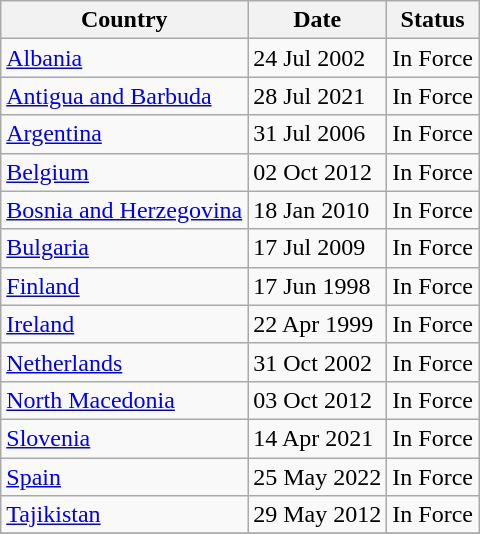<table class="wikitable">
<tr>
<th>Country</th>
<th>Date</th>
<th>Status</th>
</tr>
<tr>
<td><a href='#'>Albania</a></td>
<td>24 Jul 2002</td>
<td>In Force</td>
</tr>
<tr>
<td><a href='#'>Antigua and Barbuda</a></td>
<td>28 Jul 2021</td>
<td>In Force</td>
</tr>
<tr>
<td><a href='#'>Argentina</a></td>
<td>31 Jul 2006</td>
<td>In Force</td>
</tr>
<tr>
<td><a href='#'>Belgium</a></td>
<td>02 Oct 2012</td>
<td>In Force</td>
</tr>
<tr>
<td><a href='#'>Bosnia and Herzegovina</a></td>
<td>18 Jan 2010</td>
<td>In Force</td>
</tr>
<tr>
<td><a href='#'>Bulgaria</a></td>
<td>17 Jul 2009</td>
<td>In Force</td>
</tr>
<tr>
<td><a href='#'>Finland</a></td>
<td>17 Jun 1998</td>
<td>In Force</td>
</tr>
<tr>
<td><a href='#'>Ireland</a></td>
<td>22 Apr 1999</td>
<td>In Force</td>
</tr>
<tr>
<td><a href='#'>Netherlands</a></td>
<td>31 Oct 2002</td>
<td>In Force</td>
</tr>
<tr>
<td><a href='#'>North Macedonia</a></td>
<td>03 Oct 2012</td>
<td>In Force</td>
</tr>
<tr>
<td><a href='#'>Slovenia</a></td>
<td>14 Apr 2021</td>
<td>In Force</td>
</tr>
<tr>
<td><a href='#'>Spain</a></td>
<td>25 May 2022</td>
<td>In Force</td>
</tr>
<tr>
<td><a href='#'>Tajikistan</a></td>
<td>29 May 2012</td>
<td>In Force</td>
</tr>
<tr>
</tr>
</table>
